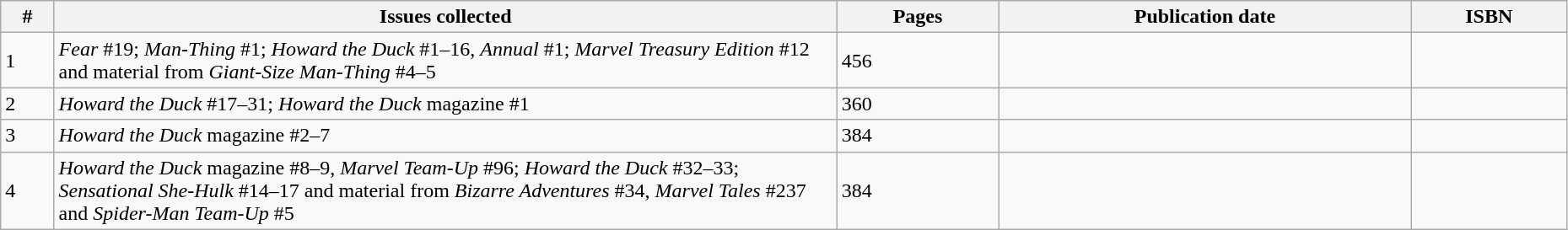<table class="wikitable sortable" width=98%>
<tr>
<th class="unsortable">#</th>
<th class="unsortable" width="50%">Issues collected</th>
<th>Pages</th>
<th>Publication date</th>
<th class="unsortable">ISBN</th>
</tr>
<tr>
<td>1</td>
<td><em>Fear</em> #19; <em>Man-Thing</em> #1; <em>Howard the Duck</em> #1–16, <em>Annual</em> #1; <em>Marvel Treasury Edition</em> #12 and material from <em>Giant-Size Man-Thing</em> #4–5</td>
<td>456</td>
<td></td>
<td></td>
</tr>
<tr>
<td>2</td>
<td><em>Howard the Duck</em> #17–31; <em>Howard the Duck</em> magazine #1</td>
<td>360</td>
<td></td>
<td></td>
</tr>
<tr>
<td>3</td>
<td><em>Howard the Duck</em> magazine #2–7</td>
<td>384</td>
<td></td>
<td></td>
</tr>
<tr>
<td>4</td>
<td><em>Howard the Duck</em> magazine #8–9, <em>Marvel Team-Up</em> #96; <em>Howard the Duck</em> #32–33; <em>Sensational She-Hulk</em> #14–17 and material from <em>Bizarre Adventures</em> #34, <em>Marvel Tales</em> #237 and <em>Spider-Man Team-Up</em> #5</td>
<td>384</td>
<td></td>
<td></td>
</tr>
</table>
